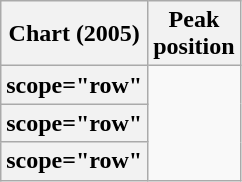<table class="wikitable plainrowheaders sortable">
<tr>
<th scope="col">Chart (2005)</th>
<th scope="col">Peak<br>position</th>
</tr>
<tr>
<th>scope="row" </th>
</tr>
<tr>
<th>scope="row" </th>
</tr>
<tr>
<th>scope="row" </th>
</tr>
</table>
